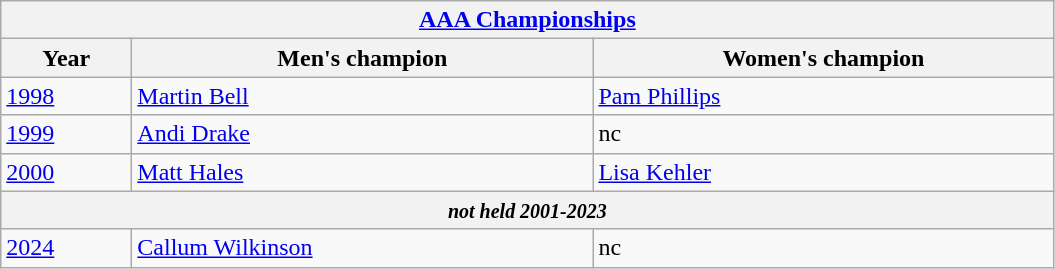<table class="wikitable">
<tr>
<th colspan="3"><a href='#'>AAA Championships</a><br></th>
</tr>
<tr>
<th width=80>Year</th>
<th width=300>Men's champion</th>
<th width=300>Women's champion</th>
</tr>
<tr>
<td><a href='#'>1998</a></td>
<td><a href='#'>Martin Bell</a></td>
<td><a href='#'>Pam Phillips</a></td>
</tr>
<tr>
<td><a href='#'>1999</a></td>
<td><a href='#'>Andi Drake</a></td>
<td>nc</td>
</tr>
<tr>
<td><a href='#'>2000</a></td>
<td><a href='#'>Matt Hales</a></td>
<td><a href='#'>Lisa Kehler</a></td>
</tr>
<tr>
<th colspan="3"><em><small>not held 2001-2023</small></em></th>
</tr>
<tr>
<td><a href='#'>2024</a></td>
<td><a href='#'>Callum Wilkinson</a></td>
<td>nc</td>
</tr>
</table>
